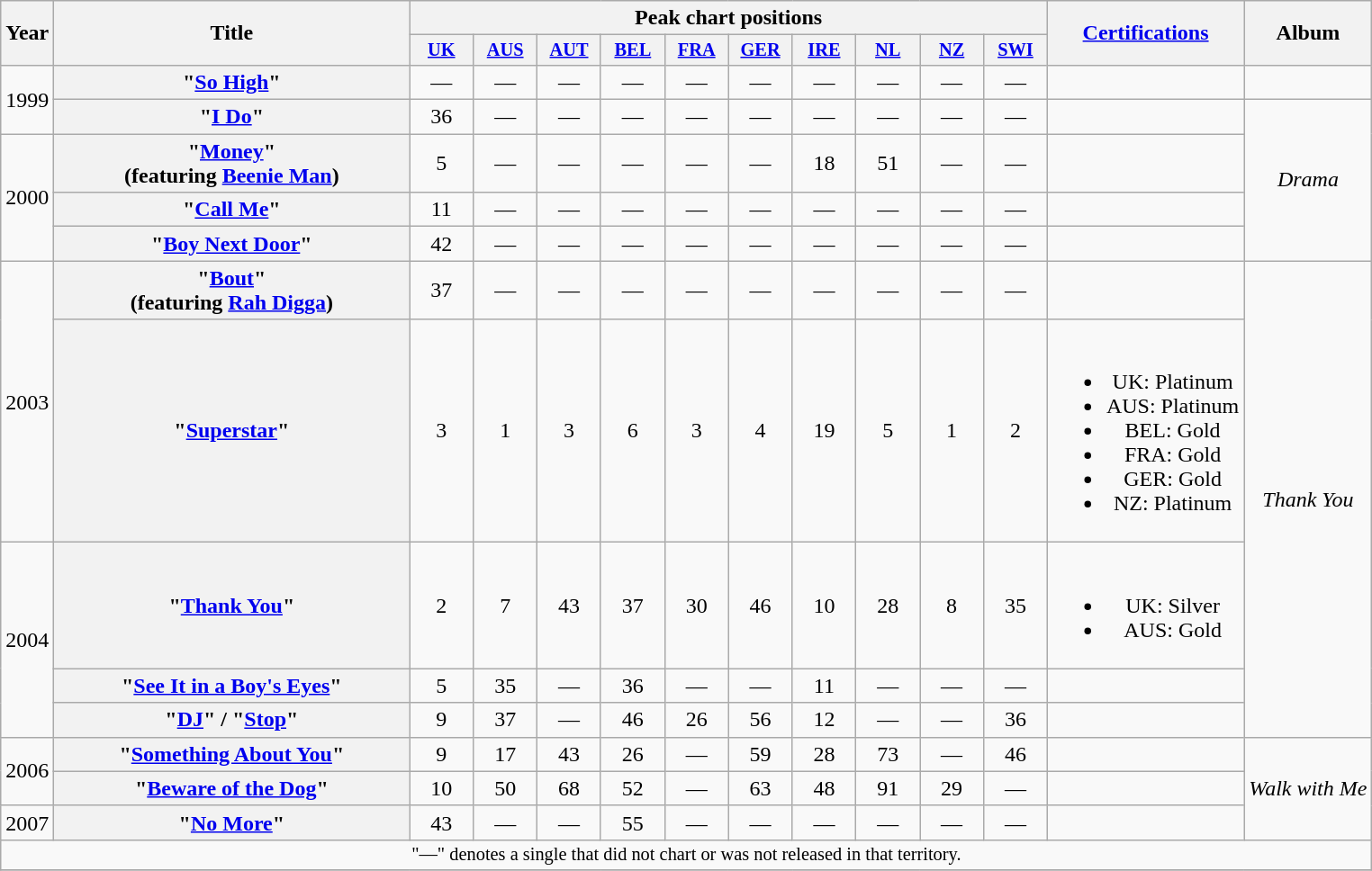<table class="wikitable plainrowheaders" style="text-align:center;">
<tr>
<th scope="col" rowspan="2" style="width:1em;">Year</th>
<th scope="col" rowspan="2" style="width:16em;">Title</th>
<th scope="col" colspan="10">Peak chart positions</th>
<th scope="col" rowspan="2"><a href='#'>Certifications</a></th>
<th scope="col" rowspan="2">Album</th>
</tr>
<tr>
<th scope="col" style="width:3em;font-size:85%;"><a href='#'>UK</a><br></th>
<th scope="col" style="width:3em;font-size:85%;"><a href='#'>AUS</a><br></th>
<th scope="col" style="width:3em;font-size:85%;"><a href='#'>AUT</a><br></th>
<th scope="col" style="width:3em;font-size:85%;"><a href='#'>BEL</a><br></th>
<th scope="col" style="width:3em;font-size:85%;"><a href='#'>FRA</a><br></th>
<th scope="col" style="width:3em;font-size:85%;"><a href='#'>GER</a><br></th>
<th scope="col" style="width:3em;font-size:85%;"><a href='#'>IRE</a><br></th>
<th scope="col" style="width:3em;font-size:85%;"><a href='#'>NL</a><br></th>
<th scope="col" style="width:3em;font-size:85%;"><a href='#'>NZ</a><br></th>
<th scope="col" style="width:3em;font-size:85%;"><a href='#'>SWI</a><br></th>
</tr>
<tr>
<td rowspan="2">1999</td>
<th scope="row">"<a href='#'>So High</a>"</th>
<td>—</td>
<td>—</td>
<td>—</td>
<td>—</td>
<td>—</td>
<td>—</td>
<td>—</td>
<td>—</td>
<td>—</td>
<td>—</td>
<td></td>
<td></td>
</tr>
<tr>
<th scope="row">"<a href='#'>I Do</a>"</th>
<td>36</td>
<td>—</td>
<td>—</td>
<td>—</td>
<td>—</td>
<td>—</td>
<td>—</td>
<td>—</td>
<td>—</td>
<td>—</td>
<td></td>
<td rowspan="4"><em>Drama</em></td>
</tr>
<tr>
<td rowspan="3">2000</td>
<th scope="row">"<a href='#'>Money</a>"<br><span>(featuring <a href='#'>Beenie Man</a>)</span></th>
<td>5</td>
<td>—</td>
<td>—</td>
<td>—</td>
<td>—</td>
<td>—</td>
<td>18</td>
<td>51</td>
<td>—</td>
<td>—</td>
<td></td>
</tr>
<tr>
<th scope="row">"<a href='#'>Call Me</a>"</th>
<td>11</td>
<td>—</td>
<td>—</td>
<td>—</td>
<td>—</td>
<td>—</td>
<td>—</td>
<td>—</td>
<td>—</td>
<td>—</td>
<td></td>
</tr>
<tr>
<th scope="row">"<a href='#'>Boy Next Door</a>"</th>
<td>42</td>
<td>—</td>
<td>—</td>
<td>—</td>
<td>—</td>
<td>—</td>
<td>—</td>
<td>—</td>
<td>—</td>
<td>—</td>
<td></td>
</tr>
<tr>
<td rowspan="2">2003</td>
<th scope="row">"<a href='#'>Bout</a>"<br><span>(featuring <a href='#'>Rah Digga</a>)</span></th>
<td>37</td>
<td>—</td>
<td>—</td>
<td>—</td>
<td>—</td>
<td>—</td>
<td>—</td>
<td>—</td>
<td>—</td>
<td>—</td>
<td></td>
<td rowspan="5"><em>Thank You</em></td>
</tr>
<tr>
<th scope="row">"<a href='#'>Superstar</a>"</th>
<td>3</td>
<td>1</td>
<td>3</td>
<td>6</td>
<td>3</td>
<td>4</td>
<td>19</td>
<td>5</td>
<td>1</td>
<td>2</td>
<td><br><ul><li>UK: Platinum</li><li>AUS: Platinum</li><li>BEL: Gold</li><li>FRA: Gold</li><li>GER: Gold</li><li>NZ: Platinum</li></ul></td>
</tr>
<tr>
<td rowspan="3">2004</td>
<th scope="row">"<a href='#'>Thank You</a>"</th>
<td>2</td>
<td>7</td>
<td>43</td>
<td>37</td>
<td>30</td>
<td>46</td>
<td>10</td>
<td>28</td>
<td>8</td>
<td>35</td>
<td><br><ul><li>UK: Silver</li><li>AUS: Gold</li></ul></td>
</tr>
<tr>
<th scope="row">"<a href='#'>See It in a Boy's Eyes</a>"</th>
<td>5</td>
<td>35</td>
<td>—</td>
<td>36</td>
<td>—</td>
<td>—</td>
<td>11</td>
<td>—</td>
<td>—</td>
<td>—</td>
<td></td>
</tr>
<tr>
<th scope="row">"<a href='#'>DJ</a>" / "<a href='#'>Stop</a>"</th>
<td>9</td>
<td>37</td>
<td>—</td>
<td>46</td>
<td>26</td>
<td>56</td>
<td>12</td>
<td>—</td>
<td>—</td>
<td>36</td>
<td></td>
</tr>
<tr>
<td rowspan="2">2006</td>
<th scope="row">"<a href='#'>Something About You</a>"</th>
<td>9</td>
<td>17</td>
<td>43</td>
<td>26</td>
<td>—</td>
<td>59</td>
<td>28</td>
<td>73</td>
<td>—</td>
<td>46</td>
<td></td>
<td rowspan="3"><em>Walk with Me</em></td>
</tr>
<tr>
<th scope="row">"<a href='#'>Beware of the Dog</a>"</th>
<td>10</td>
<td>50</td>
<td>68</td>
<td>52</td>
<td>—</td>
<td>63</td>
<td>48</td>
<td>91</td>
<td>29</td>
<td>—</td>
<td></td>
</tr>
<tr>
<td>2007</td>
<th scope="row">"<a href='#'>No More</a>"</th>
<td>43</td>
<td>—</td>
<td>—</td>
<td>55</td>
<td>—</td>
<td>—</td>
<td>—</td>
<td>—</td>
<td>—</td>
<td>—</td>
<td></td>
</tr>
<tr>
<td colspan="20" style="font-size:85%">"—" denotes a single that did not chart or was not released in that territory.</td>
</tr>
<tr>
</tr>
</table>
